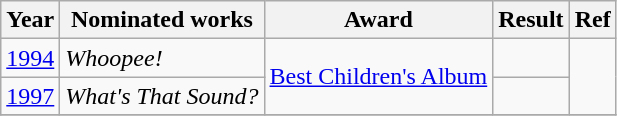<table class="wikitable">
<tr>
<th>Year</th>
<th>Nominated works</th>
<th>Award</th>
<th>Result</th>
<th>Ref</th>
</tr>
<tr>
<td><a href='#'>1994</a></td>
<td><em>Whoopee!</em></td>
<td rowspan="2"><a href='#'>Best Children's Album</a></td>
<td></td>
<td rowspan="2"></td>
</tr>
<tr>
<td><a href='#'>1997</a></td>
<td><em>What's That Sound?</em></td>
<td></td>
</tr>
<tr>
</tr>
</table>
